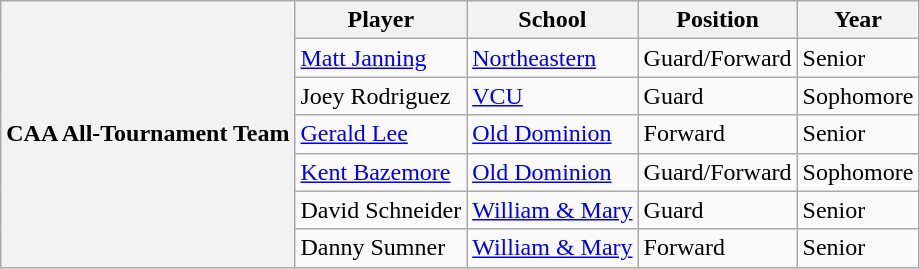<table class="wikitable">
<tr>
<th rowspan="7" style="vertical-align:middle;">CAA All-Tournament Team</th>
<th>Player</th>
<th>School</th>
<th>Position</th>
<th>Year</th>
</tr>
<tr>
<td><a href='#'>Matt Janning</a></td>
<td><a href='#'>Northeastern</a></td>
<td>Guard/Forward</td>
<td>Senior</td>
</tr>
<tr>
<td>Joey Rodriguez</td>
<td><a href='#'>VCU</a></td>
<td>Guard</td>
<td>Sophomore</td>
</tr>
<tr>
<td><a href='#'>Gerald Lee</a></td>
<td><a href='#'>Old Dominion</a></td>
<td>Forward</td>
<td>Senior</td>
</tr>
<tr>
<td><a href='#'>Kent Bazemore</a></td>
<td><a href='#'>Old Dominion</a></td>
<td>Guard/Forward</td>
<td>Sophomore</td>
</tr>
<tr>
<td>David Schneider</td>
<td><a href='#'>William & Mary</a></td>
<td>Guard</td>
<td>Senior</td>
</tr>
<tr>
<td>Danny Sumner</td>
<td><a href='#'>William & Mary</a></td>
<td>Forward</td>
<td>Senior</td>
</tr>
</table>
